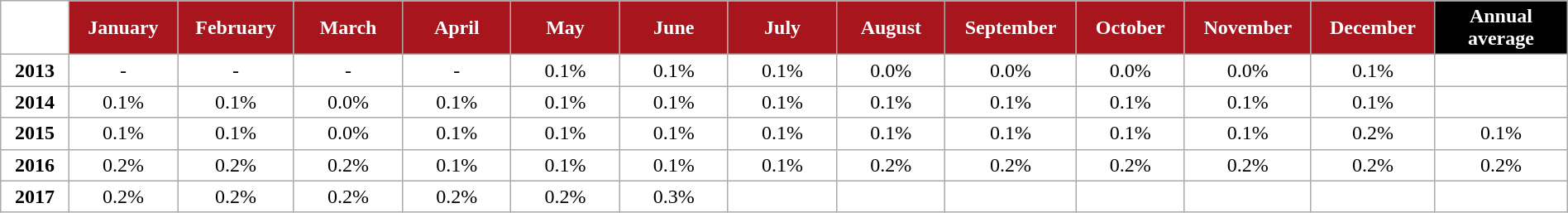<table class="wikitable" style="width:100%; margin:auto; background:#ffffff;">
<tr>
<td style="background:#FFFFFF; color:#FFFFFF;" width="35px"></td>
<th style="background:#A9151C; color:#FFFFFF;" width="60px">January</th>
<th style="background:#A9151C; color:#FFFFFF;" width="60px">February</th>
<th style="background:#A9151C; color:#FFFFFF;" width="60px">March</th>
<th style="background:#A9151C; color:#FFFFFF;" width="60px">April</th>
<th style="background:#A9151C; color:#FFFFFF;" width="60px">May</th>
<th style="background:#A9151C; color:#FFFFFF;" width="60px">June</th>
<th style="background:#A9151C; color:#FFFFFF;" width="60px">July</th>
<th style="background:#A9151C; color:#FFFFFF;" width="60px">August</th>
<th style="background:#A9151C; color:#FFFFFF;" width="60px">September</th>
<th style="background:#A9151C; color:#FFFFFF;" width="60px">October</th>
<th style="background:#A9151C; color:#FFFFFF;" width="60px">November</th>
<th style="background:#A9151C; color:#FFFFFF;" width="60px">December</th>
<th style="background:#000000; color:#FFFFFF;" width="75px">Annual average</th>
</tr>
<tr align="center">
<td><strong>2013</strong></td>
<td>-</td>
<td>-</td>
<td>-</td>
<td>-</td>
<td>0.1%</td>
<td>0.1%</td>
<td>0.1%</td>
<td>0.0%</td>
<td>0.0%</td>
<td>0.0%</td>
<td>0.0%</td>
<td>0.1%</td>
<td></td>
</tr>
<tr align="center">
<td><strong>2014</strong></td>
<td>0.1%</td>
<td>0.1%</td>
<td>0.0%</td>
<td>0.1%</td>
<td>0.1%</td>
<td>0.1%</td>
<td>0.1%</td>
<td>0.1%</td>
<td>0.1%</td>
<td>0.1%</td>
<td>0.1%</td>
<td>0.1%</td>
<td></td>
</tr>
<tr align="center">
<td><strong>2015</strong></td>
<td>0.1%</td>
<td>0.1%</td>
<td>0.0%</td>
<td>0.1%</td>
<td>0.1%</td>
<td>0.1%</td>
<td>0.1%</td>
<td>0.1%</td>
<td>0.1%</td>
<td>0.1%</td>
<td>0.1%</td>
<td>0.2%</td>
<td>0.1%</td>
</tr>
<tr align="center">
<td><strong>2016</strong></td>
<td>0.2%</td>
<td>0.2%</td>
<td>0.2%</td>
<td>0.1%</td>
<td>0.1%</td>
<td>0.1%</td>
<td>0.1%</td>
<td>0.2%</td>
<td>0.2%</td>
<td>0.2%</td>
<td>0.2%</td>
<td>0.2%</td>
<td> 0.2%</td>
</tr>
<tr align="center">
<td><strong>2017</strong></td>
<td>0.2%</td>
<td>0.2%</td>
<td>0.2%</td>
<td>0.2%</td>
<td>0.2%</td>
<td>0.3%</td>
<td></td>
<td></td>
<td></td>
<td></td>
<td></td>
<td></td>
<td></td>
</tr>
</table>
